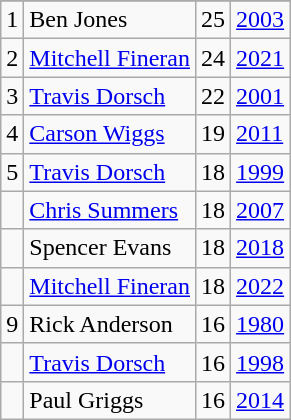<table class="wikitable">
<tr>
</tr>
<tr>
<td>1</td>
<td>Ben Jones</td>
<td>25</td>
<td><a href='#'>2003</a></td>
</tr>
<tr>
<td>2</td>
<td><a href='#'>Mitchell Fineran</a></td>
<td>24</td>
<td><a href='#'>2021</a></td>
</tr>
<tr>
<td>3</td>
<td><a href='#'>Travis Dorsch</a></td>
<td>22</td>
<td><a href='#'>2001</a></td>
</tr>
<tr>
<td>4</td>
<td><a href='#'>Carson Wiggs</a></td>
<td>19</td>
<td><a href='#'>2011</a></td>
</tr>
<tr>
<td>5</td>
<td><a href='#'>Travis Dorsch</a></td>
<td>18</td>
<td><a href='#'>1999</a></td>
</tr>
<tr>
<td></td>
<td><a href='#'>Chris Summers</a></td>
<td>18</td>
<td><a href='#'>2007</a></td>
</tr>
<tr>
<td></td>
<td>Spencer Evans</td>
<td>18</td>
<td><a href='#'>2018</a></td>
</tr>
<tr>
<td></td>
<td><a href='#'>Mitchell Fineran</a></td>
<td>18</td>
<td><a href='#'>2022</a></td>
</tr>
<tr>
<td>9</td>
<td>Rick Anderson</td>
<td>16</td>
<td><a href='#'>1980</a></td>
</tr>
<tr>
<td></td>
<td><a href='#'>Travis Dorsch</a></td>
<td>16</td>
<td><a href='#'>1998</a></td>
</tr>
<tr>
<td></td>
<td>Paul Griggs</td>
<td>16</td>
<td><a href='#'>2014</a></td>
</tr>
</table>
